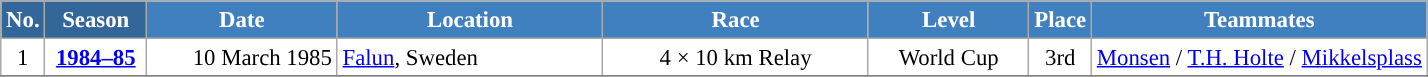<table class="wikitable sortable" style="font-size:95%; text-align:center; border:grey solid 1px; border-collapse:collapse; background:#ffffff;">
<tr style="background:#efefef;">
<th style="background-color:#369; color:white;">No.</th>
<th style="background-color:#369; color:white;">Season</th>
<th style="background-color:#4180be; color:white; width:120px;">Date</th>
<th style="background-color:#4180be; color:white; width:170px;">Location</th>
<th style="background-color:#4180be; color:white; width:170px;">Race</th>
<th style="background-color:#4180be; color:white; width:100px;">Level</th>
<th style="background-color:#4180be; color:white;">Place</th>
<th style="background-color:#4180be; color:white;">Teammates</th>
</tr>
<tr>
<td align=center>1</td>
<td rowspan=1 align=center><strong> <a href='#'>1984–85</a> </strong></td>
<td align=right>10 March 1985</td>
<td align=left> <a href='#'>Falun</a>, Sweden</td>
<td>4 × 10 km Relay</td>
<td>World Cup</td>
<td>3rd</td>
<td><a href='#'>Monsen</a> / <a href='#'>T.H. Holte</a> / <a href='#'>Mikkelsplass</a></td>
</tr>
<tr>
</tr>
</table>
